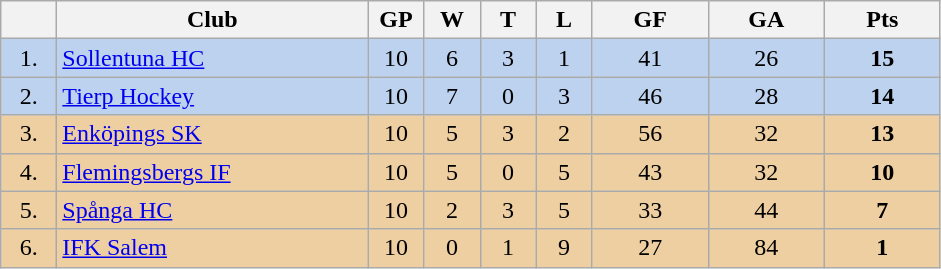<table class="wikitable">
<tr>
<th width="30"></th>
<th width="200">Club</th>
<th width="30">GP</th>
<th width="30">W</th>
<th width="30">T</th>
<th width="30">L</th>
<th width="70">GF</th>
<th width="70">GA</th>
<th width="70">Pts</th>
</tr>
<tr bgcolor="#BCD2EE" align="center">
<td>1.</td>
<td align="left"><a href='#'>Sollentuna HC</a></td>
<td>10</td>
<td>6</td>
<td>3</td>
<td>1</td>
<td>41</td>
<td>26</td>
<td><strong>15</strong></td>
</tr>
<tr bgcolor="#BCD2EE" align="center">
<td>2.</td>
<td align="left"><a href='#'>Tierp Hockey</a></td>
<td>10</td>
<td>7</td>
<td>0</td>
<td>3</td>
<td>46</td>
<td>28</td>
<td><strong>14</strong></td>
</tr>
<tr bgcolor="#EECFA1" align="center">
<td>3.</td>
<td align="left"><a href='#'>Enköpings SK</a></td>
<td>10</td>
<td>5</td>
<td>3</td>
<td>2</td>
<td>56</td>
<td>32</td>
<td><strong>13</strong></td>
</tr>
<tr bgcolor="#EECFA1" align="center">
<td>4.</td>
<td align="left"><a href='#'>Flemingsbergs IF</a></td>
<td>10</td>
<td>5</td>
<td>0</td>
<td>5</td>
<td>43</td>
<td>32</td>
<td><strong>10</strong></td>
</tr>
<tr bgcolor="#EECFA1" align="center">
<td>5.</td>
<td align="left"><a href='#'>Spånga HC</a></td>
<td>10</td>
<td>2</td>
<td>3</td>
<td>5</td>
<td>33</td>
<td>44</td>
<td><strong>7</strong></td>
</tr>
<tr bgcolor="#EECFA1" align="center">
<td>6.</td>
<td align="left"><a href='#'>IFK Salem</a></td>
<td>10</td>
<td>0</td>
<td>1</td>
<td>9</td>
<td>27</td>
<td>84</td>
<td><strong>1</strong></td>
</tr>
</table>
